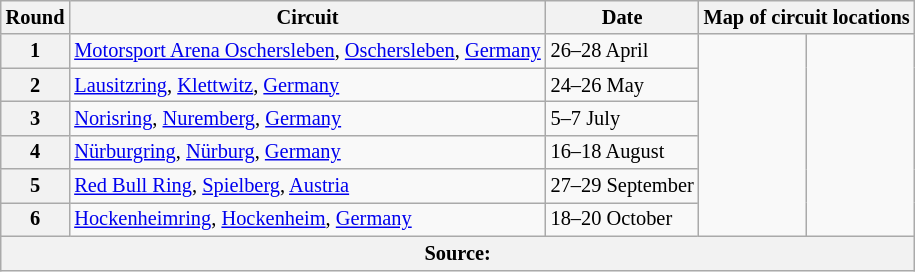<table class="wikitable" style="font-size:85%;">
<tr>
<th>Round</th>
<th>Circuit</th>
<th>Date</th>
<th colspan=2>Map of circuit locations</th>
</tr>
<tr>
<th>1</th>
<td> <a href='#'>Motorsport Arena Oschersleben</a>, <a href='#'>Oschersleben</a>, <a href='#'>Germany</a></td>
<td>26–28 April</td>
<td rowspan="6"></td>
<td rowspan="6"></td>
</tr>
<tr>
<th>2</th>
<td> <a href='#'>Lausitzring</a>, <a href='#'>Klettwitz</a>, <a href='#'>Germany</a></td>
<td>24–26 May</td>
</tr>
<tr>
<th>3</th>
<td> <a href='#'>Norisring</a>, <a href='#'>Nuremberg</a>, <a href='#'>Germany</a></td>
<td>5–7 July</td>
</tr>
<tr>
<th>4</th>
<td> <a href='#'>Nürburgring</a>, <a href='#'>Nürburg</a>, <a href='#'>Germany</a></td>
<td>16–18 August</td>
</tr>
<tr>
<th>5</th>
<td> <a href='#'>Red Bull Ring</a>, <a href='#'>Spielberg</a>, <a href='#'>Austria</a></td>
<td>27–29 September</td>
</tr>
<tr>
<th>6</th>
<td> <a href='#'>Hockenheimring</a>, <a href='#'>Hockenheim</a>, <a href='#'>Germany</a></td>
<td>18–20 October</td>
</tr>
<tr>
<th colspan="5">Source:</th>
</tr>
</table>
